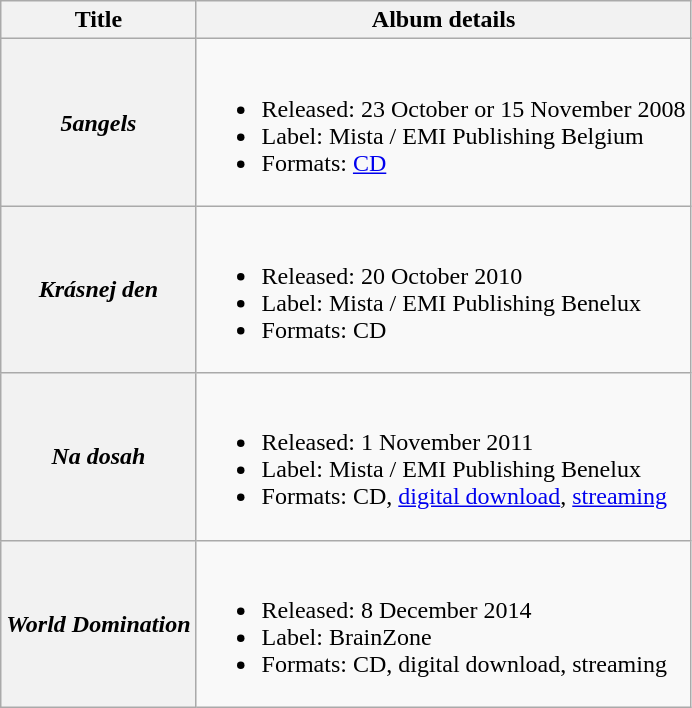<table class="wikitable plainrowheaders">
<tr>
<th>Title</th>
<th>Album details</th>
</tr>
<tr>
<th scope="row"><em>5angels</em></th>
<td><br><ul><li>Released: 23 October or 15 November 2008</li><li>Label: Mista / EMI Publishing Belgium</li><li>Formats: <a href='#'>CD</a></li></ul></td>
</tr>
<tr>
<th scope="row"><em>Krásnej den</em></th>
<td><br><ul><li>Released: 20 October 2010</li><li>Label: Mista / EMI Publishing Benelux</li><li>Formats: CD</li></ul></td>
</tr>
<tr>
<th scope="row"><em>Na dosah</em></th>
<td><br><ul><li>Released: 1 November 2011</li><li>Label: Mista / EMI Publishing Benelux</li><li>Formats: CD, <a href='#'>digital download</a>, <a href='#'>streaming</a></li></ul></td>
</tr>
<tr>
<th scope="row"><em>World Domination</em></th>
<td><br><ul><li>Released: 8 December 2014</li><li>Label: BrainZone</li><li>Formats: CD, digital download, streaming</li></ul></td>
</tr>
</table>
